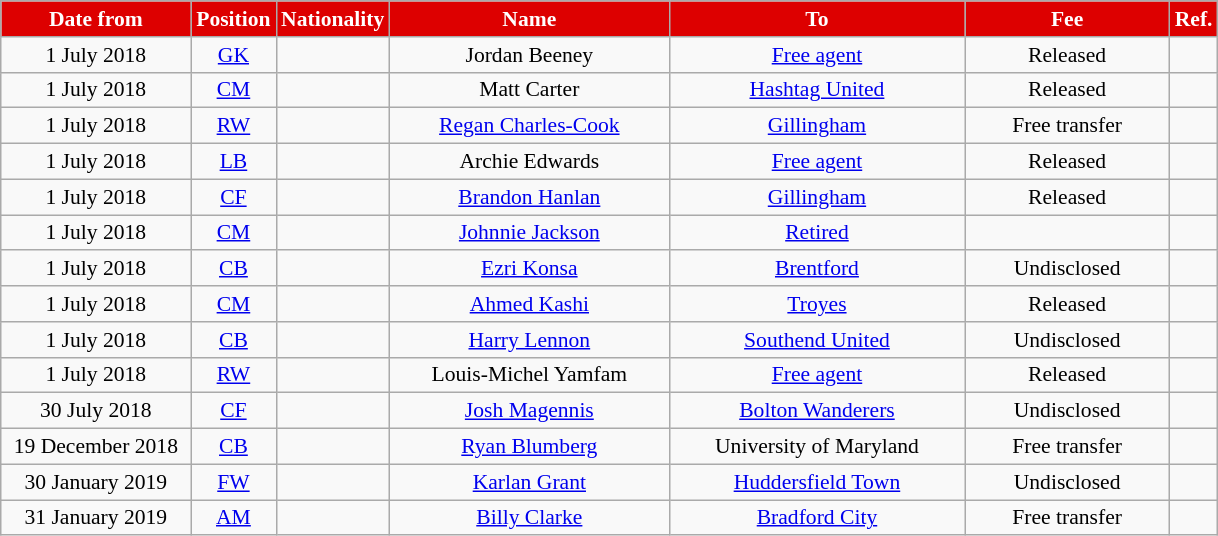<table class="wikitable"  style="text-align:center; font-size:90%; ">
<tr>
<th style="background:#DD0000; color:white; width:120px;">Date from</th>
<th style="background:#DD0000; color:white; width:50px;">Position</th>
<th style="background:#DD0000; color:white; width:50px;">Nationality</th>
<th style="background:#DD0000; color:white; width:180px;">Name</th>
<th style="background:#DD0000; color:white; width:190px;">To</th>
<th style="background:#DD0000; color:white; width:130px;">Fee</th>
<th style="background:#DD0000; color:white; width:25px;">Ref.</th>
</tr>
<tr>
<td>1 July 2018</td>
<td><a href='#'>GK</a></td>
<td></td>
<td>Jordan Beeney</td>
<td><a href='#'>Free agent</a></td>
<td>Released</td>
<td></td>
</tr>
<tr>
<td>1 July 2018</td>
<td><a href='#'>CM</a></td>
<td></td>
<td>Matt Carter</td>
<td><a href='#'>Hashtag United</a></td>
<td>Released</td>
<td></td>
</tr>
<tr>
<td>1 July 2018</td>
<td><a href='#'>RW</a></td>
<td></td>
<td><a href='#'>Regan Charles-Cook</a></td>
<td><a href='#'>Gillingham</a></td>
<td>Free transfer</td>
<td></td>
</tr>
<tr>
<td>1 July 2018</td>
<td><a href='#'>LB</a></td>
<td></td>
<td>Archie Edwards</td>
<td><a href='#'>Free agent</a></td>
<td>Released</td>
<td></td>
</tr>
<tr>
<td>1 July 2018</td>
<td><a href='#'>CF</a></td>
<td></td>
<td><a href='#'>Brandon Hanlan</a></td>
<td><a href='#'>Gillingham</a></td>
<td>Released</td>
<td></td>
</tr>
<tr>
<td>1 July 2018</td>
<td><a href='#'>CM</a></td>
<td></td>
<td><a href='#'>Johnnie Jackson</a></td>
<td><a href='#'>Retired</a></td>
<td></td>
<td></td>
</tr>
<tr>
<td>1 July 2018</td>
<td><a href='#'>CB</a></td>
<td></td>
<td><a href='#'>Ezri Konsa</a></td>
<td><a href='#'>Brentford</a></td>
<td>Undisclosed</td>
<td></td>
</tr>
<tr>
<td>1 July 2018</td>
<td><a href='#'>CM</a></td>
<td></td>
<td><a href='#'>Ahmed Kashi</a></td>
<td><a href='#'>Troyes</a></td>
<td>Released</td>
<td></td>
</tr>
<tr>
<td>1 July 2018</td>
<td><a href='#'>CB</a></td>
<td></td>
<td><a href='#'>Harry Lennon</a></td>
<td><a href='#'>Southend United</a></td>
<td>Undisclosed</td>
<td></td>
</tr>
<tr>
<td>1 July 2018</td>
<td><a href='#'>RW</a></td>
<td></td>
<td>Louis-Michel Yamfam</td>
<td><a href='#'>Free agent</a></td>
<td>Released</td>
<td></td>
</tr>
<tr>
<td>30 July 2018</td>
<td><a href='#'>CF</a></td>
<td></td>
<td><a href='#'>Josh Magennis</a></td>
<td><a href='#'>Bolton Wanderers</a></td>
<td>Undisclosed</td>
<td></td>
</tr>
<tr>
<td>19 December 2018</td>
<td><a href='#'>CB</a></td>
<td></td>
<td><a href='#'>Ryan Blumberg</a></td>
<td>University of Maryland</td>
<td>Free transfer</td>
<td></td>
</tr>
<tr>
<td>30 January 2019</td>
<td><a href='#'>FW</a></td>
<td></td>
<td><a href='#'>Karlan Grant</a></td>
<td><a href='#'>Huddersfield Town</a></td>
<td>Undisclosed</td>
<td></td>
</tr>
<tr>
<td>31 January 2019</td>
<td><a href='#'>AM</a></td>
<td></td>
<td><a href='#'>Billy Clarke</a></td>
<td><a href='#'>Bradford City</a></td>
<td>Free transfer</td>
<td></td>
</tr>
</table>
